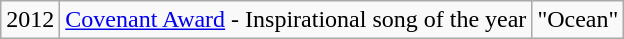<table class="wikitable sortable">
<tr>
<td align="left">2012</td>
<td align="left"><a href='#'>Covenant Award</a> - Inspirational song of the year</td>
<td style="text-align:center;">"Ocean"</td>
</tr>
</table>
